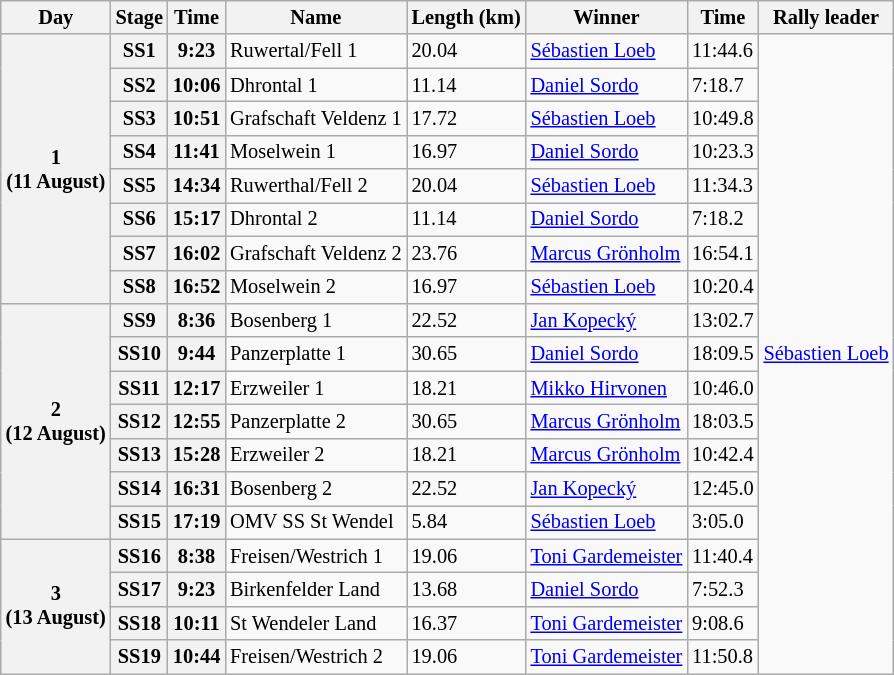<table class="wikitable" style="font-size: 85%;">
<tr>
<th>Day</th>
<th>Stage</th>
<th>Time</th>
<th>Name</th>
<th>Length (km)</th>
<th>Winner</th>
<th>Time</th>
<th>Rally leader</th>
</tr>
<tr>
<th rowspan=8>1<br>(11 August)</th>
<th>SS1</th>
<th>9:23</th>
<td>Ruwertal/Fell 1</td>
<td>20.04</td>
<td align="left"> <a href='#'>Sébastien Loeb</a></td>
<td>11:44.6</td>
<td align="left" rowspan=19> <a href='#'>Sébastien Loeb</a></td>
</tr>
<tr>
<th>SS2</th>
<th>10:06</th>
<td>Dhrontal 1</td>
<td>11.14</td>
<td align="left"> <a href='#'>Daniel Sordo</a></td>
<td>7:18.7</td>
</tr>
<tr>
<th>SS3</th>
<th>10:51</th>
<td>Grafschaft Veldenz 1</td>
<td>17.72</td>
<td align="left"> <a href='#'>Sébastien Loeb</a></td>
<td>10:49.8</td>
</tr>
<tr>
<th>SS4</th>
<th>11:41</th>
<td>Moselwein 1</td>
<td>16.97</td>
<td align="left"> <a href='#'>Daniel Sordo</a></td>
<td>10:23.3</td>
</tr>
<tr>
<th>SS5</th>
<th>14:34</th>
<td>Ruwerthal/Fell 2</td>
<td>20.04</td>
<td align="left"> <a href='#'>Sébastien Loeb</a></td>
<td>11:34.3</td>
</tr>
<tr>
<th>SS6</th>
<th>15:17</th>
<td>Dhrontal 2</td>
<td>11.14</td>
<td align="left"> <a href='#'>Daniel Sordo</a></td>
<td>7:18.2</td>
</tr>
<tr>
<th>SS7</th>
<th>16:02</th>
<td>Grafschaft Veldenz 2</td>
<td>23.76</td>
<td align="left"> <a href='#'>Marcus Grönholm</a></td>
<td>16:54.1</td>
</tr>
<tr>
<th>SS8</th>
<th>16:52</th>
<td>Moselwein 2</td>
<td>16.97</td>
<td align="left"> <a href='#'>Sébastien Loeb</a></td>
<td>10:20.4</td>
</tr>
<tr>
<th rowspan=7>2<br>(12 August)</th>
<th>SS9</th>
<th>8:36</th>
<td>Bosenberg 1</td>
<td>22.52</td>
<td align="left"> <a href='#'>Jan Kopecký</a></td>
<td>13:02.7</td>
</tr>
<tr>
<th>SS10</th>
<th>9:44</th>
<td>Panzerplatte 1</td>
<td>30.65</td>
<td align="left"> <a href='#'>Daniel Sordo</a></td>
<td>18:09.5</td>
</tr>
<tr>
<th>SS11</th>
<th>12:17</th>
<td>Erzweiler 1</td>
<td>18.21</td>
<td align="left"> <a href='#'>Mikko Hirvonen</a></td>
<td>10:46.0</td>
</tr>
<tr>
<th>SS12</th>
<th>12:55</th>
<td>Panzerplatte 2</td>
<td>30.65</td>
<td align="left"> <a href='#'>Marcus Grönholm</a></td>
<td>18:03.5</td>
</tr>
<tr>
<th>SS13</th>
<th>15:28</th>
<td>Erzweiler 2</td>
<td>18.21</td>
<td align="left"> <a href='#'>Marcus Grönholm</a></td>
<td>10:42.4</td>
</tr>
<tr>
<th>SS14</th>
<th>16:31</th>
<td>Bosenberg 2</td>
<td>22.52</td>
<td align="left"> <a href='#'>Jan Kopecký</a></td>
<td>12:45.0</td>
</tr>
<tr>
<th>SS15</th>
<th>17:19</th>
<td>OMV SS St Wendel</td>
<td>5.84</td>
<td align="left"> <a href='#'>Sébastien Loeb</a></td>
<td>3:05.0</td>
</tr>
<tr>
<th rowspan=4>3<br>(13 August)</th>
<th>SS16</th>
<th>8:38</th>
<td>Freisen/Westrich 1</td>
<td>19.06</td>
<td align="left"> <a href='#'>Toni Gardemeister</a></td>
<td>11:40.4</td>
</tr>
<tr>
<th>SS17</th>
<th>9:23</th>
<td>Birkenfelder Land</td>
<td>13.68</td>
<td align="left"> <a href='#'>Daniel Sordo</a></td>
<td>7:52.3</td>
</tr>
<tr>
<th>SS18</th>
<th>10:11</th>
<td>St Wendeler Land</td>
<td>16.37</td>
<td align="left"> <a href='#'>Toni Gardemeister</a></td>
<td>9:08.6</td>
</tr>
<tr>
<th>SS19</th>
<th>10:44</th>
<td>Freisen/Westrich 2</td>
<td>19.06</td>
<td align="left"> <a href='#'>Toni Gardemeister</a></td>
<td>11:50.8</td>
</tr>
</table>
